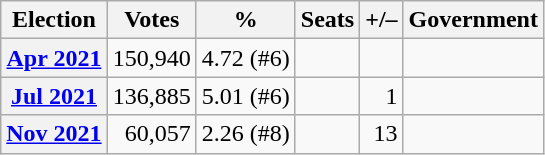<table class="wikitable" style="text-align:right">
<tr>
<th>Election</th>
<th>Votes</th>
<th>%</th>
<th>Seats</th>
<th>+/–</th>
<th>Government</th>
</tr>
<tr>
<th><a href='#'>Apr 2021</a></th>
<td>150,940</td>
<td>4.72 (#6)</td>
<td></td>
<td></td>
<td></td>
</tr>
<tr>
<th><a href='#'>Jul 2021</a></th>
<td>136,885</td>
<td>5.01 (#6)</td>
<td></td>
<td> 1</td>
<td></td>
</tr>
<tr>
<th><a href='#'>Nov 2021</a></th>
<td>60,057</td>
<td>2.26 (#8)</td>
<td></td>
<td> 13</td>
<td></td>
</tr>
</table>
